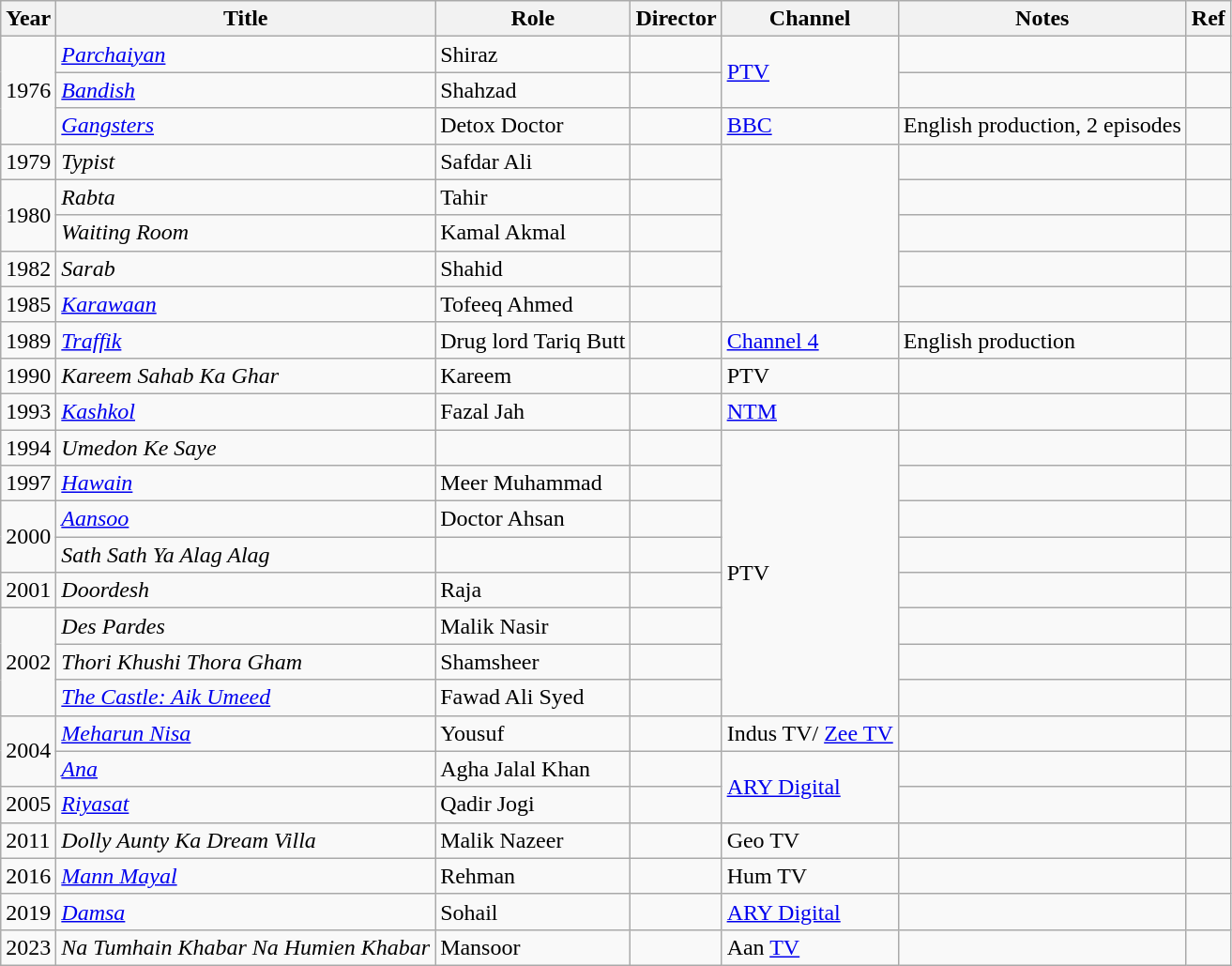<table class="wikitable sortable">
<tr>
<th>Year</th>
<th>Title</th>
<th>Role</th>
<th>Director</th>
<th>Channel</th>
<th>Notes</th>
<th>Ref</th>
</tr>
<tr>
<td rowspan="3">1976</td>
<td><em><a href='#'>Parchaiyan</a></em></td>
<td>Shiraz</td>
<td></td>
<td rowspan="2"><a href='#'>PTV</a></td>
<td></td>
<td></td>
</tr>
<tr>
<td><em><a href='#'>Bandish</a></em></td>
<td>Shahzad</td>
<td></td>
<td></td>
<td></td>
</tr>
<tr>
<td><em><a href='#'>Gangsters</a></em></td>
<td>Detox Doctor</td>
<td></td>
<td><a href='#'>BBC</a></td>
<td>English production, 2 episodes</td>
<td></td>
</tr>
<tr>
<td>1979</td>
<td><em>Typist</em></td>
<td>Safdar Ali</td>
<td></td>
<td rowspan="5"></td>
<td></td>
<td></td>
</tr>
<tr>
<td rowspan="2">1980</td>
<td><em>Rabta</em></td>
<td>Tahir</td>
<td></td>
<td></td>
<td></td>
</tr>
<tr>
<td><em>Waiting Room</em></td>
<td>Kamal Akmal</td>
<td></td>
<td></td>
<td></td>
</tr>
<tr>
<td>1982</td>
<td><em>Sarab</em></td>
<td>Shahid</td>
<td></td>
<td></td>
<td></td>
</tr>
<tr>
<td>1985</td>
<td><em><a href='#'>Karawaan</a></em></td>
<td>Tofeeq Ahmed</td>
<td></td>
<td></td>
</tr>
<tr>
<td>1989</td>
<td><em><a href='#'>Traffik</a></em></td>
<td>Drug lord Tariq Butt</td>
<td></td>
<td><a href='#'>Channel 4</a></td>
<td>English production</td>
<td></td>
</tr>
<tr>
<td>1990</td>
<td><em>Kareem Sahab Ka Ghar</em></td>
<td>Kareem</td>
<td></td>
<td>PTV</td>
<td></td>
</tr>
<tr>
<td>1993</td>
<td><em><a href='#'>Kashkol</a></em></td>
<td>Fazal Jah</td>
<td></td>
<td><a href='#'>NTM</a></td>
<td></td>
<td></td>
</tr>
<tr>
<td>1994</td>
<td><em>Umedon Ke Saye</em></td>
<td></td>
<td></td>
<td rowspan="8">PTV</td>
<td></td>
<td></td>
</tr>
<tr>
<td>1997</td>
<td><em><a href='#'>Hawain</a></em></td>
<td>Meer Muhammad</td>
<td></td>
<td></td>
<td></td>
</tr>
<tr>
<td rowspan="2">2000</td>
<td><em><a href='#'>Aansoo</a></em></td>
<td>Doctor Ahsan</td>
<td></td>
<td></td>
<td></td>
</tr>
<tr>
<td><em>Sath Sath Ya Alag Alag</em></td>
<td></td>
<td></td>
<td></td>
<td></td>
</tr>
<tr>
<td>2001</td>
<td><em>Doordesh</em></td>
<td>Raja</td>
<td></td>
<td></td>
<td></td>
</tr>
<tr>
<td rowspan="3">2002</td>
<td><em>Des Pardes</em></td>
<td>Malik Nasir</td>
<td></td>
<td></td>
<td></td>
</tr>
<tr>
<td><em>Thori Khushi Thora Gham</em></td>
<td>Shamsheer</td>
<td></td>
<td></td>
<td></td>
</tr>
<tr>
<td><em><a href='#'>The Castle: Aik Umeed</a></em></td>
<td>Fawad Ali Syed</td>
<td></td>
<td></td>
<td></td>
</tr>
<tr>
<td rowspan="2">2004</td>
<td><em><a href='#'>Meharun Nisa</a></em></td>
<td>Yousuf</td>
<td></td>
<td>Indus TV/ <a href='#'>Zee TV</a></td>
<td></td>
<td></td>
</tr>
<tr>
<td><em> <a href='#'>Ana</a></em></td>
<td>Agha Jalal Khan</td>
<td></td>
<td rowspan="2"><a href='#'>ARY Digital</a></td>
<td></td>
<td></td>
</tr>
<tr>
<td>2005</td>
<td><em><a href='#'>Riyasat</a></em></td>
<td>Qadir Jogi</td>
<td></td>
<td></td>
<td></td>
</tr>
<tr>
<td>2011</td>
<td><em>Dolly Aunty Ka Dream Villa</em></td>
<td>Malik Nazeer</td>
<td></td>
<td>Geo TV</td>
<td></td>
<td></td>
</tr>
<tr>
<td>2016</td>
<td><em><a href='#'>Mann Mayal</a></em></td>
<td>Rehman</td>
<td></td>
<td>Hum TV</td>
<td></td>
<td></td>
</tr>
<tr>
<td>2019</td>
<td><em><a href='#'>Damsa</a></em></td>
<td>Sohail</td>
<td></td>
<td><a href='#'>ARY Digital</a></td>
<td></td>
<td></td>
</tr>
<tr 2019 Damsa ARY Digital>
<td>2023</td>
<td><em>Na Tumhain Khabar Na Humien Khabar</em></td>
<td>Mansoor</td>
<td></td>
<td>Aan <a href='#'>TV</a></td>
<td></td>
<td></td>
</tr>
</table>
